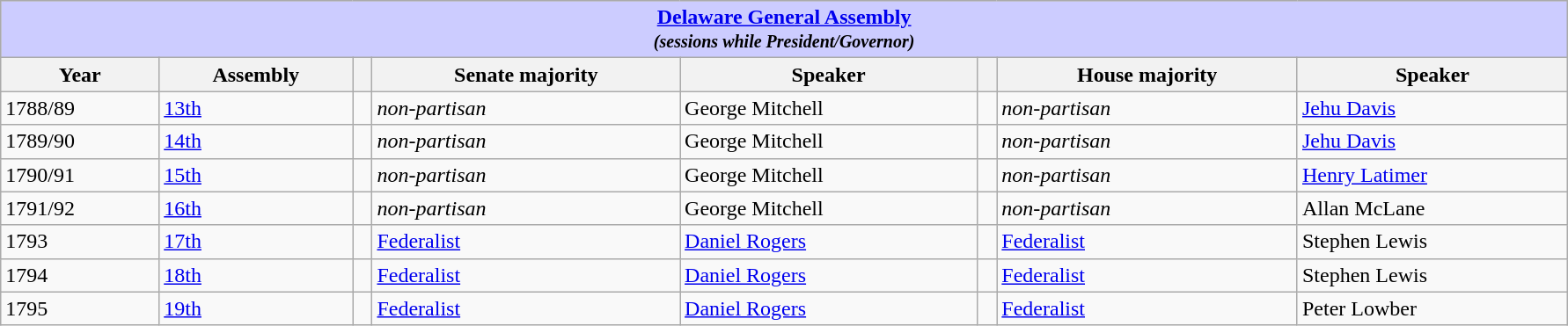<table class=wikitable style="width: 94%" style="text-align: center;" align="center">
<tr bgcolor=#cccccc>
<th colspan=12 style="background: #ccccff;"><strong><a href='#'>Delaware General Assembly</a></strong> <br> <small> <em>(sessions while President/Governor)</em></small></th>
</tr>
<tr>
<th><strong>Year</strong></th>
<th><strong>Assembly</strong></th>
<th></th>
<th><strong>Senate majority</strong></th>
<th><strong>Speaker</strong></th>
<th></th>
<th><strong>House majority</strong></th>
<th><strong>Speaker</strong></th>
</tr>
<tr>
<td>1788/89</td>
<td><a href='#'>13th</a></td>
<td></td>
<td><em>non-partisan</em></td>
<td>George Mitchell</td>
<td></td>
<td><em>non-partisan</em></td>
<td><a href='#'>Jehu Davis</a></td>
</tr>
<tr>
<td>1789/90</td>
<td><a href='#'>14th</a></td>
<td></td>
<td><em>non-partisan</em></td>
<td>George Mitchell</td>
<td></td>
<td><em>non-partisan</em></td>
<td><a href='#'>Jehu Davis</a></td>
</tr>
<tr>
<td>1790/91</td>
<td><a href='#'>15th</a></td>
<td></td>
<td><em>non-partisan</em></td>
<td>George Mitchell</td>
<td></td>
<td><em>non-partisan</em></td>
<td><a href='#'>Henry Latimer</a></td>
</tr>
<tr>
<td>1791/92</td>
<td><a href='#'>16th</a></td>
<td></td>
<td><em>non-partisan</em></td>
<td>George Mitchell</td>
<td></td>
<td><em>non-partisan</em></td>
<td>Allan McLane</td>
</tr>
<tr>
<td>1793</td>
<td><a href='#'>17th</a></td>
<td></td>
<td><a href='#'>Federalist</a></td>
<td><a href='#'>Daniel Rogers</a></td>
<td></td>
<td><a href='#'>Federalist</a></td>
<td>Stephen Lewis</td>
</tr>
<tr>
<td>1794</td>
<td><a href='#'>18th</a></td>
<td></td>
<td><a href='#'>Federalist</a></td>
<td><a href='#'>Daniel Rogers</a></td>
<td></td>
<td><a href='#'>Federalist</a></td>
<td>Stephen Lewis</td>
</tr>
<tr>
<td>1795</td>
<td><a href='#'>19th</a></td>
<td></td>
<td><a href='#'>Federalist</a></td>
<td><a href='#'>Daniel Rogers</a></td>
<td></td>
<td><a href='#'>Federalist</a></td>
<td>Peter Lowber</td>
</tr>
</table>
